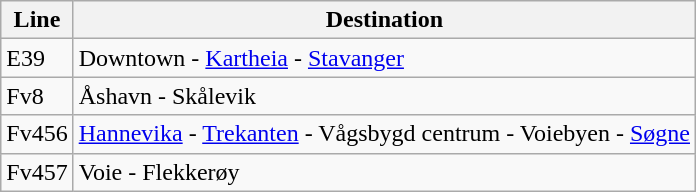<table class="wikitable sortable collapsible autocollapse ">
<tr>
<th>Line</th>
<th>Destination</th>
</tr>
<tr>
<td>E39</td>
<td>Downtown - <a href='#'>Kartheia</a> - <a href='#'>Stavanger</a></td>
</tr>
<tr>
<td>Fv8</td>
<td>Åshavn - Skålevik</td>
</tr>
<tr>
<td>Fv456</td>
<td><a href='#'>Hannevika</a> - <a href='#'>Trekanten</a> - Vågsbygd centrum - Voiebyen - <a href='#'>Søgne</a></td>
</tr>
<tr>
<td>Fv457</td>
<td>Voie - Flekkerøy</td>
</tr>
</table>
